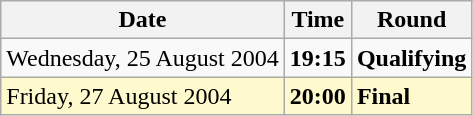<table class="wikitable">
<tr>
<th>Date</th>
<th>Time</th>
<th>Round</th>
</tr>
<tr>
<td>Wednesday, 25 August 2004</td>
<td><strong>19:15</strong></td>
<td><strong>Qualifying</strong></td>
</tr>
<tr style=background:lemonchiffon>
<td>Friday, 27 August 2004</td>
<td><strong>20:00</strong></td>
<td><strong>Final</strong></td>
</tr>
</table>
